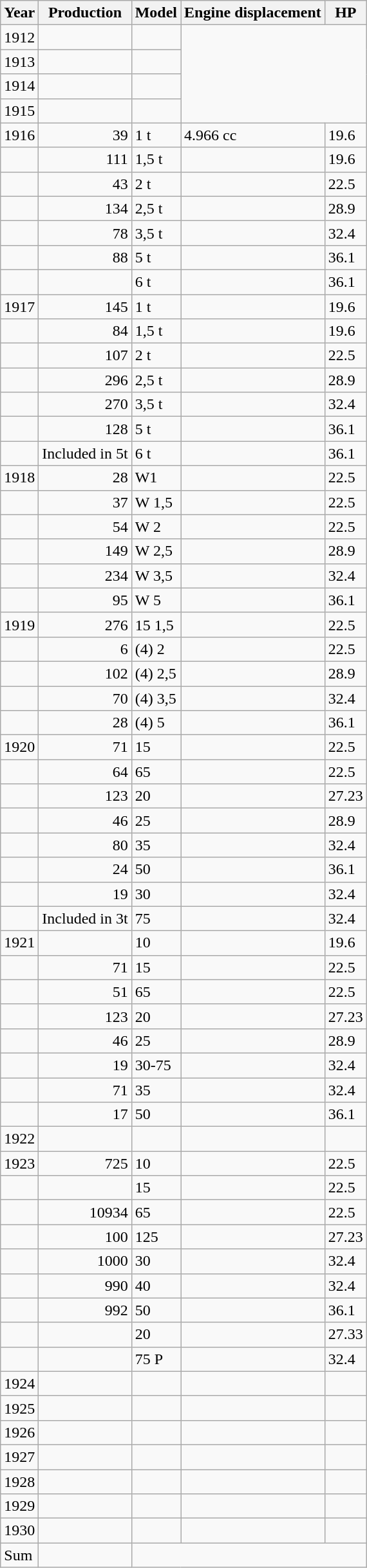<table class="wikitable sortable">
<tr>
<th>Year</th>
<th>Production</th>
<th>Model</th>
<th>Engine displacement</th>
<th>HP</th>
</tr>
<tr>
<td>1912</td>
<td align="right"></td>
<td></td>
</tr>
<tr>
<td>1913</td>
<td align="right"></td>
<td></td>
</tr>
<tr>
<td>1914</td>
<td align="right"></td>
<td></td>
</tr>
<tr>
<td>1915</td>
<td align="right"></td>
<td></td>
</tr>
<tr>
<td>1916</td>
<td align="right">39</td>
<td>1 t</td>
<td>4.966 cc</td>
<td>19.6</td>
</tr>
<tr>
<td></td>
<td align="right">111</td>
<td>1,5 t</td>
<td></td>
<td>19.6</td>
</tr>
<tr>
<td></td>
<td align="right">43</td>
<td>2 t</td>
<td></td>
<td>22.5</td>
</tr>
<tr>
<td></td>
<td align="right">134</td>
<td>2,5 t</td>
<td></td>
<td>28.9</td>
</tr>
<tr>
<td></td>
<td align="right">78</td>
<td>3,5 t</td>
<td></td>
<td>32.4</td>
</tr>
<tr>
<td></td>
<td align="right">88</td>
<td>5 t</td>
<td></td>
<td>36.1</td>
</tr>
<tr>
<td></td>
<td align="right"></td>
<td>6 t</td>
<td></td>
<td>36.1</td>
</tr>
<tr>
<td>1917</td>
<td align="right">145</td>
<td>1 t</td>
<td></td>
<td>19.6</td>
</tr>
<tr>
<td></td>
<td align="right">84</td>
<td>1,5 t</td>
<td></td>
<td>19.6</td>
</tr>
<tr>
<td></td>
<td align="right">107</td>
<td>2 t</td>
<td></td>
<td>22.5</td>
</tr>
<tr>
<td></td>
<td align="right">296</td>
<td>2,5 t</td>
<td></td>
<td>28.9</td>
</tr>
<tr>
<td></td>
<td align="right">270</td>
<td>3,5 t</td>
<td></td>
<td>32.4</td>
</tr>
<tr>
<td></td>
<td align="right">128</td>
<td>5 t</td>
<td></td>
<td>36.1</td>
</tr>
<tr>
<td></td>
<td align="right">Included in 5t</td>
<td>6 t</td>
<td></td>
<td>36.1</td>
</tr>
<tr>
<td>1918</td>
<td align="right">28</td>
<td>W1</td>
<td></td>
<td>22.5</td>
</tr>
<tr>
<td></td>
<td align="right">37</td>
<td>W 1,5</td>
<td></td>
<td>22.5</td>
</tr>
<tr>
<td></td>
<td align="right">54</td>
<td>W 2</td>
<td></td>
<td>22.5</td>
</tr>
<tr>
<td></td>
<td align="right">149</td>
<td>W 2,5</td>
<td></td>
<td>28.9</td>
</tr>
<tr>
<td></td>
<td align="right">234</td>
<td>W 3,5</td>
<td></td>
<td>32.4</td>
</tr>
<tr>
<td></td>
<td align="right">95</td>
<td>W 5</td>
<td></td>
<td>36.1</td>
</tr>
<tr>
<td>1919</td>
<td align="right">276</td>
<td>15 1,5</td>
<td></td>
<td>22.5</td>
</tr>
<tr>
<td></td>
<td align="right">6</td>
<td>(4) 2</td>
<td></td>
<td>22.5</td>
</tr>
<tr>
<td></td>
<td align="right">102</td>
<td>(4) 2,5</td>
<td></td>
<td>28.9</td>
</tr>
<tr>
<td></td>
<td align="right">70</td>
<td>(4) 3,5</td>
<td></td>
<td>32.4</td>
</tr>
<tr>
<td></td>
<td align="right">28</td>
<td>(4) 5</td>
<td></td>
<td>36.1</td>
</tr>
<tr>
<td>1920</td>
<td align="right">71</td>
<td>15</td>
<td></td>
<td>22.5</td>
</tr>
<tr>
<td></td>
<td align="right">64</td>
<td>65</td>
<td></td>
<td>22.5</td>
</tr>
<tr>
<td></td>
<td align="right">123</td>
<td>20</td>
<td></td>
<td>27.23</td>
</tr>
<tr>
<td></td>
<td align="right">46</td>
<td>25</td>
<td></td>
<td>28.9</td>
</tr>
<tr>
<td></td>
<td align="right">80</td>
<td>35</td>
<td></td>
<td>32.4</td>
</tr>
<tr>
<td></td>
<td align="right">24</td>
<td>50</td>
<td></td>
<td>36.1</td>
</tr>
<tr>
<td></td>
<td align="right">19</td>
<td>30</td>
<td></td>
<td>32.4</td>
</tr>
<tr>
<td></td>
<td align="right">Included in 3t</td>
<td>75</td>
<td></td>
<td>32.4</td>
</tr>
<tr>
<td>1921</td>
<td align="right"></td>
<td>10</td>
<td></td>
<td>19.6</td>
</tr>
<tr>
<td></td>
<td align="right">71</td>
<td>15</td>
<td></td>
<td>22.5</td>
</tr>
<tr>
<td></td>
<td align="right">51</td>
<td>65</td>
<td></td>
<td>22.5</td>
</tr>
<tr>
<td></td>
<td align="right">123</td>
<td>20</td>
<td></td>
<td>27.23</td>
</tr>
<tr>
<td></td>
<td align="right">46</td>
<td>25</td>
<td></td>
<td>28.9</td>
</tr>
<tr>
<td></td>
<td align="right">19</td>
<td>30-75</td>
<td></td>
<td>32.4</td>
</tr>
<tr>
<td></td>
<td align="right">71</td>
<td>35</td>
<td></td>
<td>32.4</td>
</tr>
<tr>
<td></td>
<td align="right">17</td>
<td>50</td>
<td></td>
<td>36.1</td>
</tr>
<tr>
<td>1922</td>
<td align="right"></td>
<td></td>
<td></td>
<td></td>
</tr>
<tr>
<td>1923</td>
<td align="right">725</td>
<td>10</td>
<td></td>
<td>22.5</td>
</tr>
<tr>
<td></td>
<td align="right"></td>
<td>15</td>
<td></td>
<td>22.5</td>
</tr>
<tr>
<td></td>
<td align="right">10934</td>
<td>65</td>
<td></td>
<td>22.5</td>
</tr>
<tr>
<td></td>
<td align="right">100</td>
<td>125</td>
<td></td>
<td>27.23</td>
</tr>
<tr>
<td></td>
<td align="right">1000</td>
<td>30</td>
<td></td>
<td>32.4</td>
</tr>
<tr>
<td></td>
<td align="right">990</td>
<td>40</td>
<td></td>
<td>32.4</td>
</tr>
<tr>
<td></td>
<td align="right">992</td>
<td>50</td>
<td></td>
<td>36.1</td>
</tr>
<tr>
<td></td>
<td align="right"></td>
<td>20</td>
<td></td>
<td>27.33</td>
</tr>
<tr>
<td></td>
<td align="right"></td>
<td>75 P</td>
<td></td>
<td>32.4</td>
</tr>
<tr>
<td>1924</td>
<td align="right"></td>
<td></td>
<td></td>
<td></td>
</tr>
<tr>
<td>1925</td>
<td align="right"></td>
<td></td>
<td></td>
<td></td>
</tr>
<tr>
<td>1926</td>
<td align="right"></td>
<td></td>
<td></td>
<td></td>
</tr>
<tr>
<td>1927</td>
<td align="right"></td>
<td></td>
<td></td>
<td></td>
</tr>
<tr>
<td>1928</td>
<td align="right"></td>
<td></td>
<td></td>
<td></td>
</tr>
<tr>
<td>1929</td>
<td align="right"></td>
<td></td>
<td></td>
<td></td>
</tr>
<tr>
<td>1930</td>
<td align="right"></td>
<td></td>
<td></td>
<td></td>
</tr>
<tr>
<td>Sum </td>
<td align="right"></td>
</tr>
</table>
